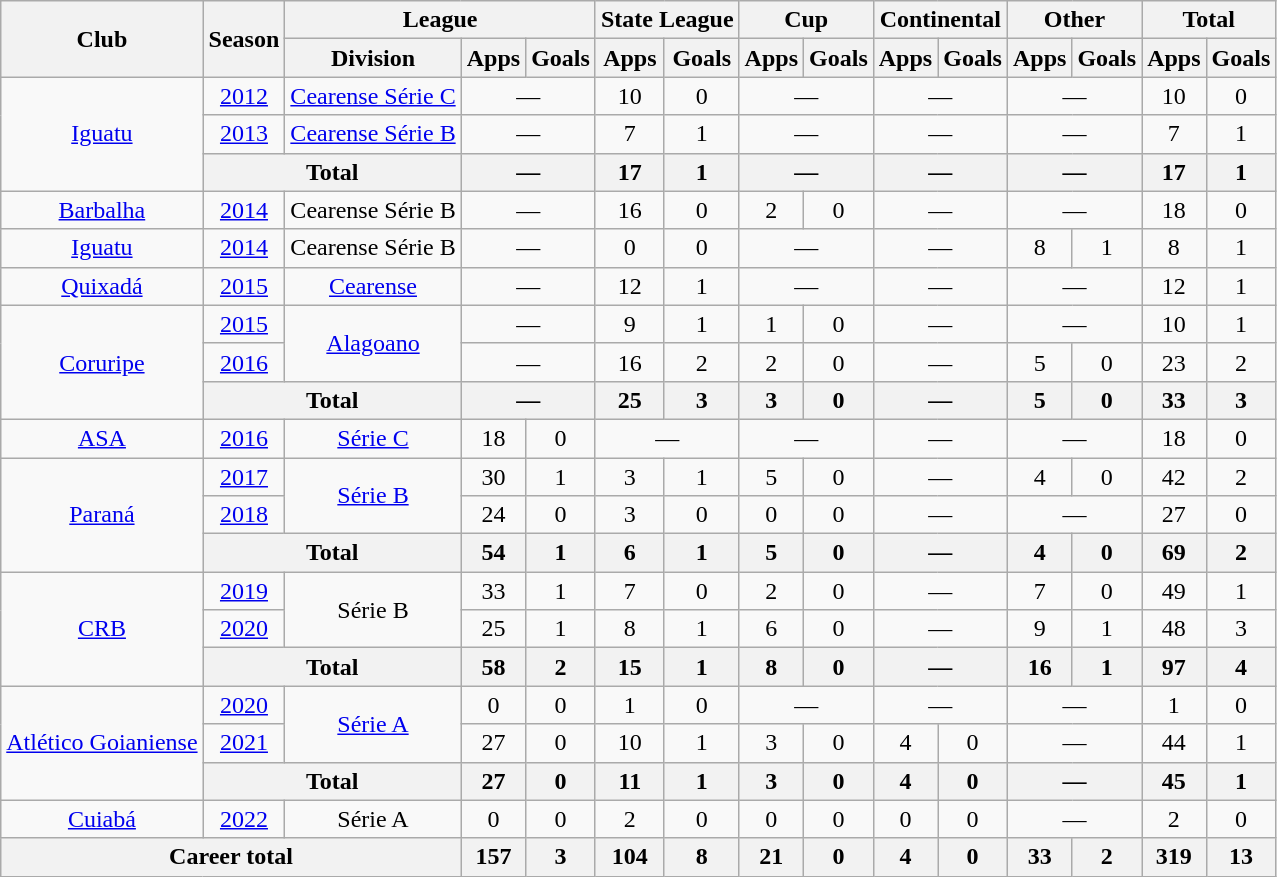<table class="wikitable" style="text-align: center;">
<tr>
<th rowspan="2">Club</th>
<th rowspan="2">Season</th>
<th colspan="3">League</th>
<th colspan="2">State League</th>
<th colspan="2">Cup</th>
<th colspan="2">Continental</th>
<th colspan="2">Other</th>
<th colspan="2">Total</th>
</tr>
<tr>
<th>Division</th>
<th>Apps</th>
<th>Goals</th>
<th>Apps</th>
<th>Goals</th>
<th>Apps</th>
<th>Goals</th>
<th>Apps</th>
<th>Goals</th>
<th>Apps</th>
<th>Goals</th>
<th>Apps</th>
<th>Goals</th>
</tr>
<tr>
<td rowspan="3" valign="center"><a href='#'>Iguatu</a></td>
<td><a href='#'>2012</a></td>
<td><a href='#'>Cearense Série C</a></td>
<td colspan="2">—</td>
<td>10</td>
<td>0</td>
<td colspan="2">—</td>
<td colspan="2">—</td>
<td colspan="2">—</td>
<td>10</td>
<td>0</td>
</tr>
<tr>
<td><a href='#'>2013</a></td>
<td><a href='#'>Cearense Série B</a></td>
<td colspan="2">—</td>
<td>7</td>
<td>1</td>
<td colspan="2">—</td>
<td colspan="2">—</td>
<td colspan="2">—</td>
<td>7</td>
<td>1</td>
</tr>
<tr>
<th colspan="2">Total</th>
<th colspan="2">—</th>
<th>17</th>
<th>1</th>
<th colspan="2">—</th>
<th colspan="2">—</th>
<th colspan="2">—</th>
<th>17</th>
<th>1</th>
</tr>
<tr>
<td valign="center"><a href='#'>Barbalha</a></td>
<td><a href='#'>2014</a></td>
<td>Cearense Série B</td>
<td colspan="2">—</td>
<td>16</td>
<td>0</td>
<td>2</td>
<td>0</td>
<td colspan="2">—</td>
<td colspan="2">—</td>
<td>18</td>
<td>0</td>
</tr>
<tr>
<td valign="center"><a href='#'>Iguatu</a></td>
<td><a href='#'>2014</a></td>
<td>Cearense Série B</td>
<td colspan="2">—</td>
<td>0</td>
<td>0</td>
<td colspan="2">—</td>
<td colspan="2">—</td>
<td>8</td>
<td>1</td>
<td>8</td>
<td>1</td>
</tr>
<tr>
<td valign="center"><a href='#'>Quixadá</a></td>
<td><a href='#'>2015</a></td>
<td><a href='#'>Cearense</a></td>
<td colspan="2">—</td>
<td>12</td>
<td>1</td>
<td colspan="2">—</td>
<td colspan="2">—</td>
<td colspan="2">—</td>
<td>12</td>
<td>1</td>
</tr>
<tr>
<td rowspan="3" valign="center"><a href='#'>Coruripe</a></td>
<td><a href='#'>2015</a></td>
<td rowspan="2"><a href='#'>Alagoano</a></td>
<td colspan="2">—</td>
<td>9</td>
<td>1</td>
<td>1</td>
<td>0</td>
<td colspan="2">—</td>
<td colspan="2">—</td>
<td>10</td>
<td>1</td>
</tr>
<tr>
<td><a href='#'>2016</a></td>
<td colspan="2">—</td>
<td>16</td>
<td>2</td>
<td>2</td>
<td>0</td>
<td colspan="2">—</td>
<td>5</td>
<td>0</td>
<td>23</td>
<td>2</td>
</tr>
<tr>
<th colspan="2">Total</th>
<th colspan="2">—</th>
<th>25</th>
<th>3</th>
<th>3</th>
<th>0</th>
<th colspan="2">—</th>
<th>5</th>
<th>0</th>
<th>33</th>
<th>3</th>
</tr>
<tr>
<td valign="center"><a href='#'>ASA</a></td>
<td><a href='#'>2016</a></td>
<td><a href='#'>Série C</a></td>
<td>18</td>
<td>0</td>
<td colspan="2">—</td>
<td colspan="2">—</td>
<td colspan="2">—</td>
<td colspan="2">—</td>
<td>18</td>
<td>0</td>
</tr>
<tr>
<td rowspan="3" valign="center"><a href='#'>Paraná</a></td>
<td><a href='#'>2017</a></td>
<td rowspan="2"><a href='#'>Série B</a></td>
<td>30</td>
<td>1</td>
<td>3</td>
<td>1</td>
<td>5</td>
<td>0</td>
<td colspan="2">—</td>
<td>4</td>
<td>0</td>
<td>42</td>
<td>2</td>
</tr>
<tr>
<td><a href='#'>2018</a></td>
<td>24</td>
<td>0</td>
<td>3</td>
<td>0</td>
<td>0</td>
<td>0</td>
<td colspan="2">—</td>
<td colspan="2">—</td>
<td>27</td>
<td>0</td>
</tr>
<tr>
<th colspan="2">Total</th>
<th>54</th>
<th>1</th>
<th>6</th>
<th>1</th>
<th>5</th>
<th>0</th>
<th colspan="2">—</th>
<th>4</th>
<th>0</th>
<th>69</th>
<th>2</th>
</tr>
<tr>
<td rowspan="3" valign="center"><a href='#'>CRB</a></td>
<td><a href='#'>2019</a></td>
<td rowspan="2">Série B</td>
<td>33</td>
<td>1</td>
<td>7</td>
<td>0</td>
<td>2</td>
<td>0</td>
<td colspan="2">—</td>
<td>7</td>
<td>0</td>
<td>49</td>
<td>1</td>
</tr>
<tr>
<td><a href='#'>2020</a></td>
<td>25</td>
<td>1</td>
<td>8</td>
<td>1</td>
<td>6</td>
<td>0</td>
<td colspan="2">—</td>
<td>9</td>
<td>1</td>
<td>48</td>
<td>3</td>
</tr>
<tr>
<th colspan="2">Total</th>
<th>58</th>
<th>2</th>
<th>15</th>
<th>1</th>
<th>8</th>
<th>0</th>
<th colspan="2">—</th>
<th>16</th>
<th>1</th>
<th>97</th>
<th>4</th>
</tr>
<tr>
<td rowspan="3" valign="center"><a href='#'>Atlético Goianiense</a></td>
<td><a href='#'>2020</a></td>
<td rowspan="2"><a href='#'>Série A</a></td>
<td>0</td>
<td>0</td>
<td>1</td>
<td>0</td>
<td colspan="2">—</td>
<td colspan="2">—</td>
<td colspan="2">—</td>
<td>1</td>
<td>0</td>
</tr>
<tr>
<td><a href='#'>2021</a></td>
<td>27</td>
<td>0</td>
<td>10</td>
<td>1</td>
<td>3</td>
<td>0</td>
<td>4</td>
<td>0</td>
<td colspan="2">—</td>
<td>44</td>
<td>1</td>
</tr>
<tr>
<th colspan="2">Total</th>
<th>27</th>
<th>0</th>
<th>11</th>
<th>1</th>
<th>3</th>
<th>0</th>
<th>4</th>
<th>0</th>
<th colspan="2">—</th>
<th>45</th>
<th>1</th>
</tr>
<tr>
<td valign="center"><a href='#'>Cuiabá</a></td>
<td><a href='#'>2022</a></td>
<td>Série A</td>
<td>0</td>
<td>0</td>
<td>2</td>
<td>0</td>
<td>0</td>
<td>0</td>
<td>0</td>
<td>0</td>
<td colspan="2">—</td>
<td>2</td>
<td>0</td>
</tr>
<tr>
<th colspan="3"><strong>Career total</strong></th>
<th>157</th>
<th>3</th>
<th>104</th>
<th>8</th>
<th>21</th>
<th>0</th>
<th>4</th>
<th>0</th>
<th>33</th>
<th>2</th>
<th>319</th>
<th>13</th>
</tr>
</table>
